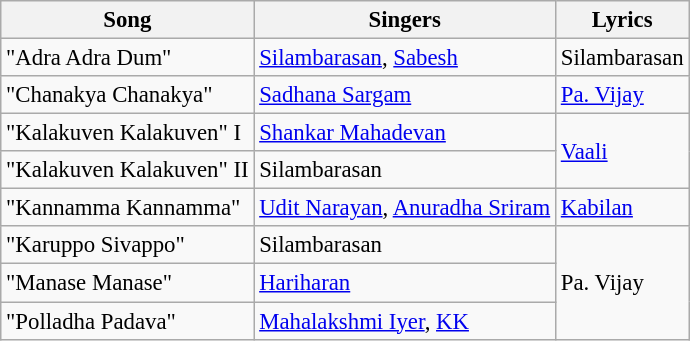<table class="wikitable" style="font-size:95%;">
<tr>
<th>Song</th>
<th>Singers</th>
<th>Lyrics</th>
</tr>
<tr>
<td>"Adra Adra Dum"</td>
<td><a href='#'>Silambarasan</a>, <a href='#'>Sabesh</a></td>
<td>Silambarasan</td>
</tr>
<tr>
<td>"Chanakya Chanakya"</td>
<td><a href='#'>Sadhana Sargam</a></td>
<td rowspan=1><a href='#'>Pa. Vijay</a></td>
</tr>
<tr>
<td>"Kalakuven Kalakuven" I</td>
<td><a href='#'>Shankar Mahadevan</a></td>
<td rowspan=2><a href='#'>Vaali</a></td>
</tr>
<tr>
<td>"Kalakuven Kalakuven" II</td>
<td>Silambarasan</td>
</tr>
<tr>
<td>"Kannamma Kannamma"</td>
<td><a href='#'>Udit Narayan</a>, <a href='#'>Anuradha Sriram</a></td>
<td><a href='#'>Kabilan</a></td>
</tr>
<tr>
<td>"Karuppo Sivappo"</td>
<td>Silambarasan</td>
<td rowspan=3>Pa. Vijay</td>
</tr>
<tr>
<td>"Manase Manase"</td>
<td><a href='#'>Hariharan</a></td>
</tr>
<tr>
<td>"Polladha Padava"</td>
<td><a href='#'>Mahalakshmi Iyer</a>, <a href='#'>KK</a></td>
</tr>
</table>
